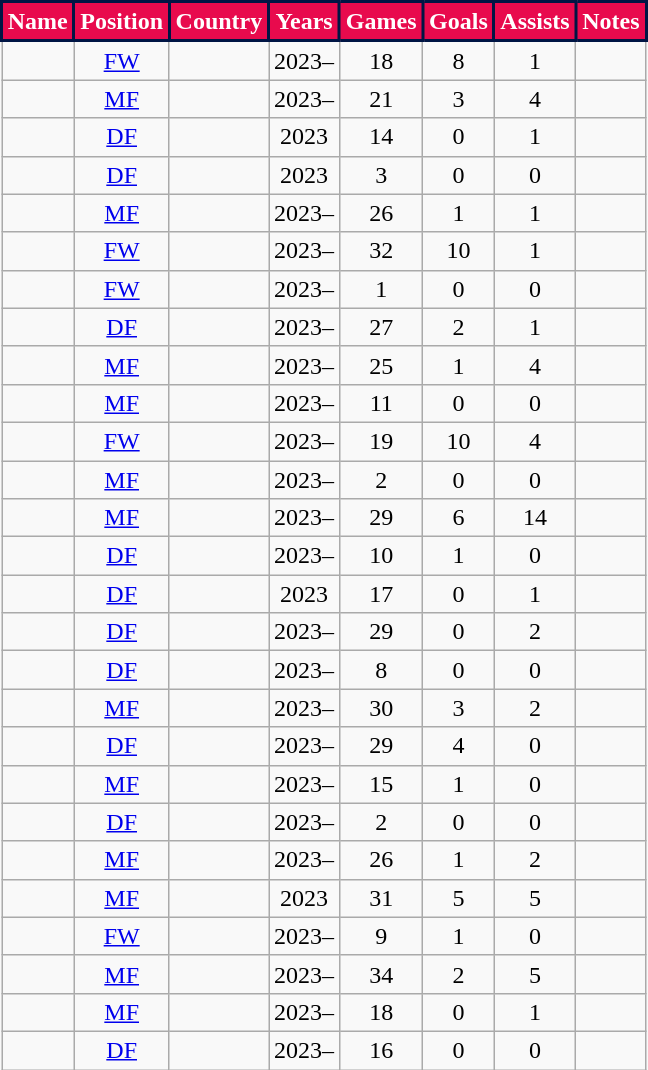<table class="wikitable sortable" style="text-align:center;">
<tr>
<th style="background:#E80A4D; color:#FFFFFF; border:2px solid #001544;" scope=col>Name</th>
<th style="background:#E80A4D; color:#FFFFFF; border:2px solid #001544;" scope=col>Position</th>
<th style="background:#E80A4D; color:#FFFFFF; border:2px solid #001544;" scope=col>Country</th>
<th style="background:#E80A4D; color:#FFFFFF; border:2px solid #001544;" scope=col>Years</th>
<th style="background:#E80A4D; color:#FFFFFF; border:2px solid #001544;" scope=col>Games</th>
<th style="background:#E80A4D; color:#FFFFFF; border:2px solid #001544;" scope=col>Goals</th>
<th style="background:#E80A4D; color:#FFFFFF; border:2px solid #001544;" scope=col>Assists</th>
<th style="background:#E80A4D; color:#FFFFFF; border:2px solid #001544;" scope=col class=unsortable>Notes</th>
</tr>
<tr>
<td align=left></td>
<td><a href='#'>FW</a></td>
<td align=left></td>
<td>2023–</td>
<td>18</td>
<td>8</td>
<td>1</td>
<td></td>
</tr>
<tr>
<td align=left></td>
<td><a href='#'>MF</a></td>
<td align=left></td>
<td>2023–</td>
<td>21</td>
<td>3</td>
<td>4</td>
<td></td>
</tr>
<tr>
<td align=left></td>
<td><a href='#'>DF</a></td>
<td align=left></td>
<td>2023</td>
<td>14</td>
<td>0</td>
<td>1</td>
<td></td>
</tr>
<tr>
<td align=left></td>
<td><a href='#'>DF</a></td>
<td align=left></td>
<td>2023</td>
<td>3</td>
<td>0</td>
<td>0</td>
<td></td>
</tr>
<tr>
<td align=left></td>
<td><a href='#'>MF</a></td>
<td align=left></td>
<td>2023–</td>
<td>26</td>
<td>1</td>
<td>1</td>
<td></td>
</tr>
<tr>
<td align=left></td>
<td><a href='#'>FW</a></td>
<td align=left></td>
<td>2023–</td>
<td>32</td>
<td>10</td>
<td>1</td>
<td></td>
</tr>
<tr>
<td align=left></td>
<td><a href='#'>FW</a></td>
<td align=left></td>
<td>2023–</td>
<td>1</td>
<td>0</td>
<td>0</td>
<td></td>
</tr>
<tr>
<td align=left></td>
<td><a href='#'>DF</a></td>
<td align=left></td>
<td>2023–</td>
<td>27</td>
<td>2</td>
<td>1</td>
<td></td>
</tr>
<tr>
<td align=left></td>
<td><a href='#'>MF</a></td>
<td align=left></td>
<td>2023–</td>
<td>25</td>
<td>1</td>
<td>4</td>
<td></td>
</tr>
<tr>
<td align=left></td>
<td><a href='#'>MF</a></td>
<td align=left></td>
<td>2023–</td>
<td>11</td>
<td>0</td>
<td>0</td>
<td></td>
</tr>
<tr>
<td align=left></td>
<td><a href='#'>FW</a></td>
<td align=left></td>
<td>2023–</td>
<td>19</td>
<td>10</td>
<td>4</td>
<td></td>
</tr>
<tr>
<td align=left></td>
<td><a href='#'>MF</a></td>
<td align=left></td>
<td>2023–</td>
<td>2</td>
<td>0</td>
<td>0</td>
<td></td>
</tr>
<tr>
<td align=left></td>
<td><a href='#'>MF</a></td>
<td align=left></td>
<td>2023–</td>
<td>29</td>
<td>6</td>
<td>14</td>
<td></td>
</tr>
<tr>
<td align=left></td>
<td><a href='#'>DF</a></td>
<td align=left></td>
<td>2023–</td>
<td>10</td>
<td>1</td>
<td>0</td>
<td></td>
</tr>
<tr>
<td align=left></td>
<td><a href='#'>DF</a></td>
<td align=left></td>
<td>2023</td>
<td>17</td>
<td>0</td>
<td>1</td>
<td></td>
</tr>
<tr>
<td align=left></td>
<td><a href='#'>DF</a></td>
<td align=left></td>
<td>2023–</td>
<td>29</td>
<td>0</td>
<td>2</td>
<td></td>
</tr>
<tr>
<td align=left></td>
<td><a href='#'>DF</a></td>
<td align=left></td>
<td>2023–</td>
<td>8</td>
<td>0</td>
<td>0</td>
<td></td>
</tr>
<tr>
<td align=left></td>
<td><a href='#'>MF</a></td>
<td align=left></td>
<td>2023–</td>
<td>30</td>
<td>3</td>
<td>2</td>
<td></td>
</tr>
<tr>
<td align=left></td>
<td><a href='#'>DF</a></td>
<td align=left></td>
<td>2023–</td>
<td>29</td>
<td>4</td>
<td>0</td>
<td></td>
</tr>
<tr>
<td align=left></td>
<td><a href='#'>MF</a></td>
<td align=left></td>
<td>2023–</td>
<td>15</td>
<td>1</td>
<td>0</td>
<td></td>
</tr>
<tr>
<td align=left></td>
<td><a href='#'>DF</a></td>
<td align=left></td>
<td>2023–</td>
<td>2</td>
<td>0</td>
<td>0</td>
<td></td>
</tr>
<tr>
<td align=left></td>
<td><a href='#'>MF</a></td>
<td align=left></td>
<td>2023–</td>
<td>26</td>
<td>1</td>
<td>2</td>
<td></td>
</tr>
<tr>
<td align=left></td>
<td><a href='#'>MF</a></td>
<td align=left></td>
<td>2023</td>
<td>31</td>
<td>5</td>
<td>5</td>
<td></td>
</tr>
<tr>
<td align=left></td>
<td><a href='#'>FW</a></td>
<td align=left></td>
<td>2023–</td>
<td>9</td>
<td>1</td>
<td>0</td>
<td></td>
</tr>
<tr>
<td align=left></td>
<td><a href='#'>MF</a></td>
<td align=left></td>
<td>2023–</td>
<td>34</td>
<td>2</td>
<td>5</td>
<td></td>
</tr>
<tr>
<td align=left></td>
<td><a href='#'>MF</a></td>
<td align=left></td>
<td>2023–</td>
<td>18</td>
<td>0</td>
<td>1</td>
<td></td>
</tr>
<tr>
<td align=left></td>
<td><a href='#'>DF</a></td>
<td align=left></td>
<td>2023–</td>
<td>16</td>
<td>0</td>
<td>0</td>
<td></td>
</tr>
</table>
